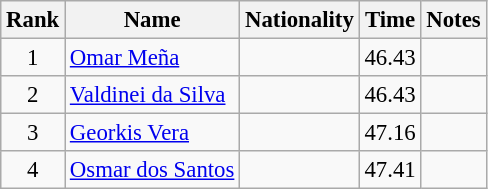<table class="wikitable sortable" style="text-align:center;font-size:95%">
<tr>
<th>Rank</th>
<th>Name</th>
<th>Nationality</th>
<th>Time</th>
<th>Notes</th>
</tr>
<tr>
<td>1</td>
<td align=left><a href='#'>Omar Meña</a></td>
<td align=left></td>
<td>46.43</td>
<td></td>
</tr>
<tr>
<td>2</td>
<td align=left><a href='#'>Valdinei da Silva</a></td>
<td align=left></td>
<td>46.43</td>
<td></td>
</tr>
<tr>
<td>3</td>
<td align=left><a href='#'>Georkis Vera</a></td>
<td align=left></td>
<td>47.16</td>
<td></td>
</tr>
<tr>
<td>4</td>
<td align=left><a href='#'>Osmar dos Santos</a></td>
<td align=left></td>
<td>47.41</td>
<td></td>
</tr>
</table>
